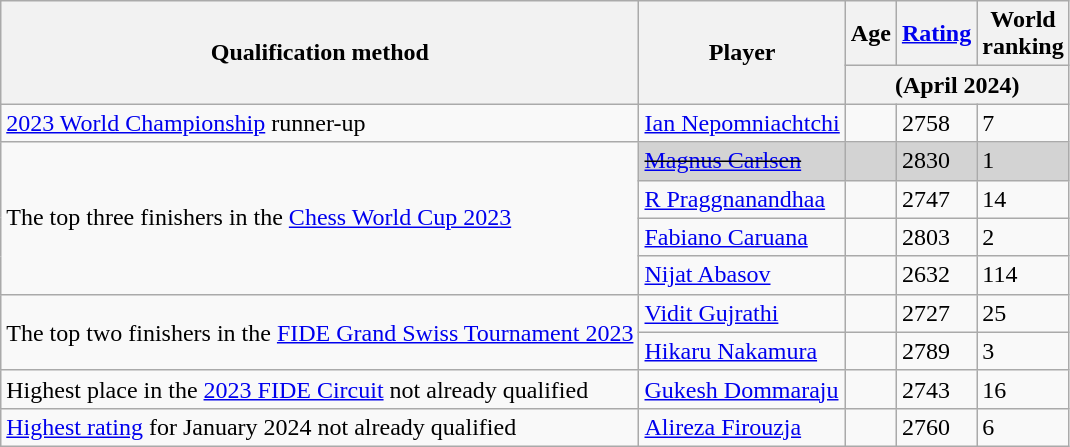<table class="wikitable sortable" style="text-align: left;">
<tr>
<th rowspan=2>Qualification method</th>
<th rowspan=2>Player</th>
<th>Age</th>
<th><a href='#'>Rating</a></th>
<th>World<br>ranking</th>
</tr>
<tr>
<th colspan="3">(April 2024)</th>
</tr>
<tr>
<td><a href='#'>2023 World Championship</a> runner-up</td>
<td> <a href='#'>Ian Nepomniachtchi</a></td>
<td></td>
<td>2758</td>
<td>7</td>
</tr>
<tr>
<td rowspan="4">The top three finishers in the <a href='#'>Chess World Cup 2023</a></td>
<td style="background:lightgrey;"> <s><a href='#'>Magnus Carlsen</a></s> </td>
<td style="background:lightgrey;"></td>
<td style="background:lightgrey;">2830</td>
<td style="background:lightgrey;">1</td>
</tr>
<tr>
<td> <a href='#'>R Praggnanandhaa</a> </td>
<td></td>
<td>2747</td>
<td>14</td>
</tr>
<tr>
<td> <a href='#'>Fabiano Caruana</a> </td>
<td></td>
<td>2803</td>
<td>2</td>
</tr>
<tr>
<td> <a href='#'>Nijat Abasov</a> </td>
<td></td>
<td>2632</td>
<td>114</td>
</tr>
<tr>
<td rowspan="2">The top two finishers in the <a href='#'>FIDE Grand Swiss Tournament 2023</a></td>
<td> <a href='#'>Vidit Gujrathi</a> </td>
<td></td>
<td>2727</td>
<td>25</td>
</tr>
<tr>
<td> <a href='#'>Hikaru Nakamura</a> </td>
<td></td>
<td>2789</td>
<td>3</td>
</tr>
<tr>
<td>Highest place in the <a href='#'>2023 FIDE Circuit</a> not already qualified</td>
<td> <a href='#'>Gukesh Dommaraju</a></td>
<td></td>
<td>2743</td>
<td>16</td>
</tr>
<tr>
<td><a href='#'>Highest rating</a> for January 2024 not already qualified</td>
<td> <a href='#'>Alireza Firouzja</a></td>
<td></td>
<td>2760</td>
<td>6</td>
</tr>
</table>
